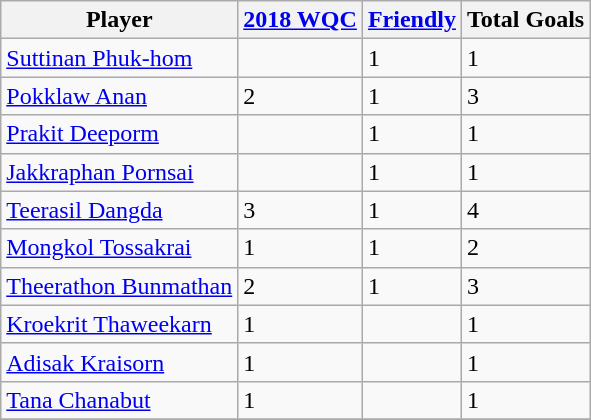<table class="wikitable sortable" style="text-align: left;">
<tr>
<th>Player</th>
<th><a href='#'>2018 WQC</a></th>
<th><a href='#'>Friendly</a></th>
<th>Total Goals</th>
</tr>
<tr>
<td><a href='#'>Suttinan Phuk-hom</a></td>
<td></td>
<td>1</td>
<td>1</td>
</tr>
<tr>
<td><a href='#'>Pokklaw Anan</a></td>
<td>2</td>
<td>1</td>
<td>3</td>
</tr>
<tr>
<td><a href='#'>Prakit Deeporm</a></td>
<td></td>
<td>1</td>
<td>1</td>
</tr>
<tr>
<td><a href='#'>Jakkraphan Pornsai</a></td>
<td></td>
<td>1</td>
<td>1</td>
</tr>
<tr>
<td><a href='#'>Teerasil Dangda</a></td>
<td>3</td>
<td>1</td>
<td>4</td>
</tr>
<tr>
<td><a href='#'>Mongkol Tossakrai</a></td>
<td>1</td>
<td>1</td>
<td>2</td>
</tr>
<tr>
<td><a href='#'>Theerathon Bunmathan</a></td>
<td>2</td>
<td>1</td>
<td>3</td>
</tr>
<tr>
<td><a href='#'>Kroekrit Thaweekarn</a></td>
<td>1</td>
<td></td>
<td>1</td>
</tr>
<tr>
<td><a href='#'>Adisak Kraisorn</a></td>
<td>1</td>
<td></td>
<td>1</td>
</tr>
<tr>
<td><a href='#'>Tana Chanabut</a></td>
<td>1</td>
<td></td>
<td>1</td>
</tr>
<tr>
</tr>
</table>
